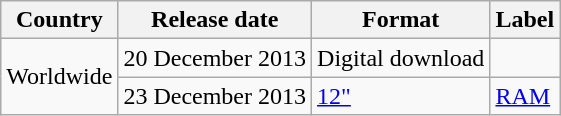<table class="wikitable plainrowheaders">
<tr>
<th scope="col">Country</th>
<th scope="col">Release date</th>
<th scope="col">Format</th>
<th scope="col">Label</th>
</tr>
<tr>
<td rowspan="2">Worldwide</td>
<td>20 December 2013</td>
<td>Digital download</td>
<td></td>
</tr>
<tr>
<td>23 December 2013</td>
<td><a href='#'>12"</a></td>
<td><a href='#'>RAM</a></td>
</tr>
</table>
